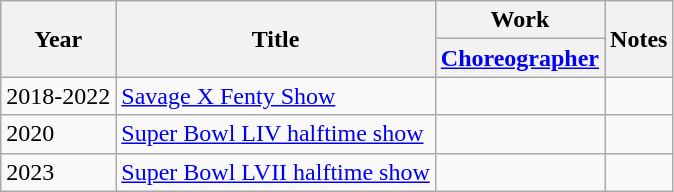<table class="wikitable">
<tr>
<th rowspan="2">Year</th>
<th rowspan="2">Title</th>
<th>Work</th>
<th rowspan="2">Notes</th>
</tr>
<tr>
<th><a href='#'>Choreographer</a></th>
</tr>
<tr>
<td>2018-2022</td>
<td><a href='#'>Savage X Fenty Show</a></td>
<td></td>
<td></td>
</tr>
<tr>
<td>2020</td>
<td><a href='#'>Super Bowl LIV halftime show</a></td>
<td></td>
<td></td>
</tr>
<tr>
<td>2023</td>
<td><a href='#'>Super Bowl LVII halftime show</a></td>
<td></td>
<td></td>
</tr>
</table>
